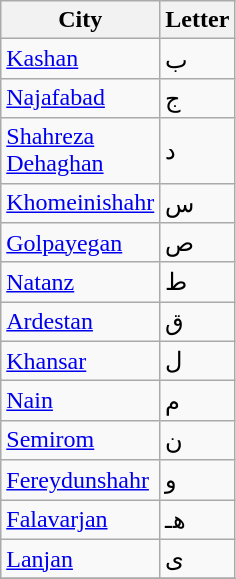<table class="wikitable">
<tr>
<th>City</th>
<th>Letter</th>
</tr>
<tr>
<td><a href='#'>Kashan</a></td>
<td>ب</td>
</tr>
<tr>
<td><a href='#'>Najafabad</a></td>
<td>ج</td>
</tr>
<tr>
<td><a href='#'>Shahreza</a><br><a href='#'>Dehaghan</a></td>
<td>د</td>
</tr>
<tr>
<td><a href='#'>Khomeinishahr</a></td>
<td>س</td>
</tr>
<tr>
<td><a href='#'>Golpayegan</a></td>
<td>ص</td>
</tr>
<tr>
<td><a href='#'>Natanz</a></td>
<td>ط</td>
</tr>
<tr>
<td><a href='#'>Ardestan</a></td>
<td>ق</td>
</tr>
<tr>
<td><a href='#'>Khansar</a></td>
<td>ل</td>
</tr>
<tr>
<td><a href='#'>Nain</a></td>
<td>م</td>
</tr>
<tr>
<td><a href='#'>Semirom</a></td>
<td>ن</td>
</tr>
<tr>
<td><a href='#'>Fereydunshahr</a></td>
<td>و</td>
</tr>
<tr>
<td><a href='#'>Falavarjan</a></td>
<td>هـ</td>
</tr>
<tr>
<td><a href='#'>Lanjan</a></td>
<td>ى</td>
</tr>
<tr>
</tr>
</table>
